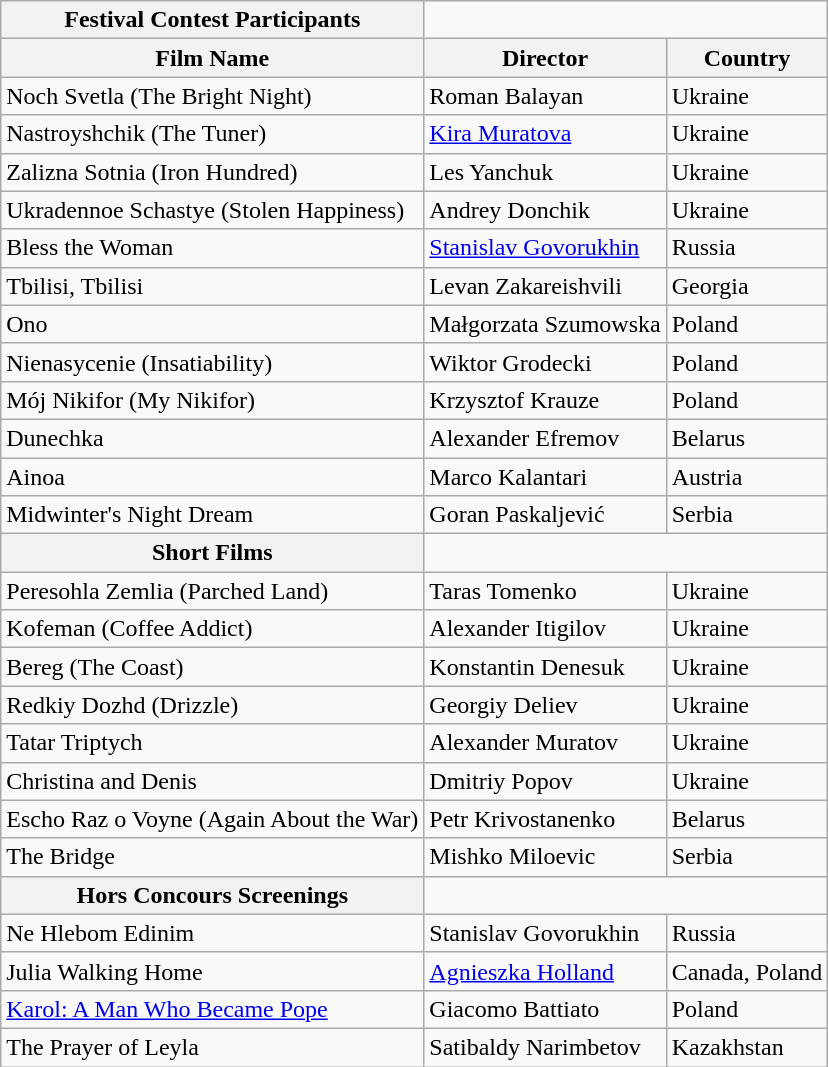<table class="wikitable">
<tr>
<th>Festival Contest Participants</th>
</tr>
<tr>
<th>Film Name</th>
<th>Director</th>
<th>Country</th>
</tr>
<tr>
<td>Noch Svetla (The Bright Night)</td>
<td>Roman Balayan</td>
<td>Ukraine</td>
</tr>
<tr>
<td>Nastroyshchik (The Tuner)</td>
<td><a href='#'>Kira Muratova</a></td>
<td>Ukraine</td>
</tr>
<tr>
<td>Zalizna Sotnia (Iron Hundred)</td>
<td>Les Yanchuk</td>
<td>Ukraine</td>
</tr>
<tr>
<td>Ukradennoe Schastye (Stolen Happiness)</td>
<td>Andrey Donchik</td>
<td>Ukraine</td>
</tr>
<tr>
<td>Bless the Woman</td>
<td><a href='#'>Stanislav Govorukhin</a></td>
<td>Russia</td>
</tr>
<tr>
<td>Tbilisi, Tbilisi</td>
<td>Levan Zakareishvili</td>
<td>Georgia</td>
</tr>
<tr>
<td>Ono</td>
<td>Małgorzata Szumowska</td>
<td>Poland</td>
</tr>
<tr>
<td>Nienasycenie (Insatiability)</td>
<td>Wiktor Grodecki</td>
<td>Poland</td>
</tr>
<tr>
<td>Mój Nikifor (My Nikifor)</td>
<td>Krzysztof Krauze</td>
<td>Poland</td>
</tr>
<tr>
<td>Dunechka</td>
<td>Alexander Efremov</td>
<td>Belarus</td>
</tr>
<tr>
<td>Ainoa</td>
<td>Marco Kalantari</td>
<td>Austria</td>
</tr>
<tr>
<td>Midwinter's Night Dream</td>
<td>Goran Paskaljević</td>
<td>Serbia</td>
</tr>
<tr>
<th>Short Films</th>
</tr>
<tr>
<td>Peresohla Zemlia (Parched Land)</td>
<td>Taras Tomenko</td>
<td>Ukraine</td>
</tr>
<tr>
<td>Kofeman (Coffee Addict)</td>
<td>Alexander Itigilov</td>
<td>Ukraine</td>
</tr>
<tr>
<td>Bereg (The Сoast)</td>
<td>Konstantin Denesuk</td>
<td>Ukraine</td>
</tr>
<tr>
<td>Redkiy Dozhd (Drizzle)</td>
<td>Georgiy Deliev</td>
<td>Ukraine</td>
</tr>
<tr>
<td>Tatar Triptych</td>
<td>Alexander Muratov</td>
<td>Ukraine</td>
</tr>
<tr>
<td>Christina and Denis</td>
<td>Dmitriy Popov</td>
<td>Ukraine</td>
</tr>
<tr>
<td>Escho Raz o Voyne (Again About the War)</td>
<td>Petr Krivostanenko</td>
<td>Belarus</td>
</tr>
<tr>
<td>The Bridge</td>
<td>Mishko Miloevic</td>
<td>Serbia</td>
</tr>
<tr>
<th>Hors Concours Screenings</th>
</tr>
<tr>
<td>Ne Hlebom Edinim</td>
<td>Stanislav Govorukhin</td>
<td>Russia</td>
</tr>
<tr>
<td>Julia Walking Home</td>
<td><a href='#'>Agnieszka Holland</a></td>
<td>Canada, Poland</td>
</tr>
<tr>
<td><a href='#'>Karol: A Man Who Became Pope</a></td>
<td>Giacomo Battiato</td>
<td>Poland</td>
</tr>
<tr>
<td>The Prayer of Leyla</td>
<td>Satibaldy Narimbetov</td>
<td>Kazakhstan</td>
</tr>
</table>
